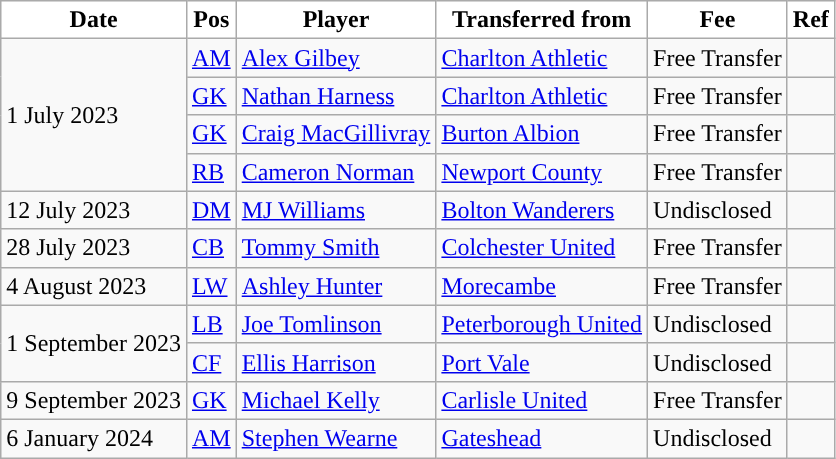<table class="wikitable plainrowheaders sortable">
<tr>
<th style="background:white; color:black; ">Date</th>
<th style="background:white; color:black; ">Pos</th>
<th style="background:white; color:black; ">Player</th>
<th style="background:white; color:black; ">Transferred from</th>
<th style="background:white; color:black; ">Fee</th>
<th style="background:white; color:black; ">Ref</th>
</tr>
<tr>
<td rowspan="4">1 July 2023</td>
<td><a href='#'>AM</a></td>
<td> <a href='#'>Alex Gilbey</a></td>
<td> <a href='#'>Charlton Athletic</a></td>
<td>Free Transfer</td>
<td></td>
</tr>
<tr>
<td><a href='#'>GK</a></td>
<td> <a href='#'>Nathan Harness</a></td>
<td> <a href='#'>Charlton Athletic</a></td>
<td>Free Transfer</td>
<td></td>
</tr>
<tr>
<td><a href='#'>GK</a></td>
<td> <a href='#'>Craig MacGillivray</a></td>
<td> <a href='#'>Burton Albion</a></td>
<td>Free Transfer</td>
<td></td>
</tr>
<tr>
<td><a href='#'>RB</a></td>
<td> <a href='#'>Cameron Norman</a></td>
<td> <a href='#'>Newport County</a></td>
<td>Free Transfer</td>
<td></td>
</tr>
<tr>
<td>12 July 2023</td>
<td><a href='#'>DM</a></td>
<td> <a href='#'>MJ Williams</a></td>
<td> <a href='#'>Bolton Wanderers</a></td>
<td>Undisclosed</td>
<td></td>
</tr>
<tr>
<td>28 July 2023</td>
<td><a href='#'>CB</a></td>
<td> <a href='#'>Tommy Smith</a></td>
<td> <a href='#'>Colchester United</a></td>
<td>Free Transfer</td>
<td></td>
</tr>
<tr>
<td>4 August 2023</td>
<td><a href='#'>LW</a></td>
<td> <a href='#'>Ashley Hunter</a></td>
<td> <a href='#'>Morecambe</a></td>
<td>Free Transfer</td>
<td></td>
</tr>
<tr>
<td rowspan="2">1 September 2023</td>
<td><a href='#'>LB</a></td>
<td> <a href='#'>Joe Tomlinson</a></td>
<td> <a href='#'>Peterborough United</a></td>
<td>Undisclosed</td>
<td></td>
</tr>
<tr>
<td><a href='#'>CF</a></td>
<td> <a href='#'>Ellis Harrison</a></td>
<td> <a href='#'>Port Vale</a></td>
<td>Undisclosed</td>
<td></td>
</tr>
<tr>
<td>9 September 2023</td>
<td><a href='#'>GK</a></td>
<td> <a href='#'>Michael Kelly</a></td>
<td> <a href='#'>Carlisle United</a></td>
<td>Free Transfer</td>
<td></td>
</tr>
<tr>
<td>6 January 2024</td>
<td><a href='#'>AM</a></td>
<td> <a href='#'>Stephen Wearne</a></td>
<td> <a href='#'>Gateshead</a></td>
<td>Undisclosed</td>
<td></td>
</tr>
</table>
